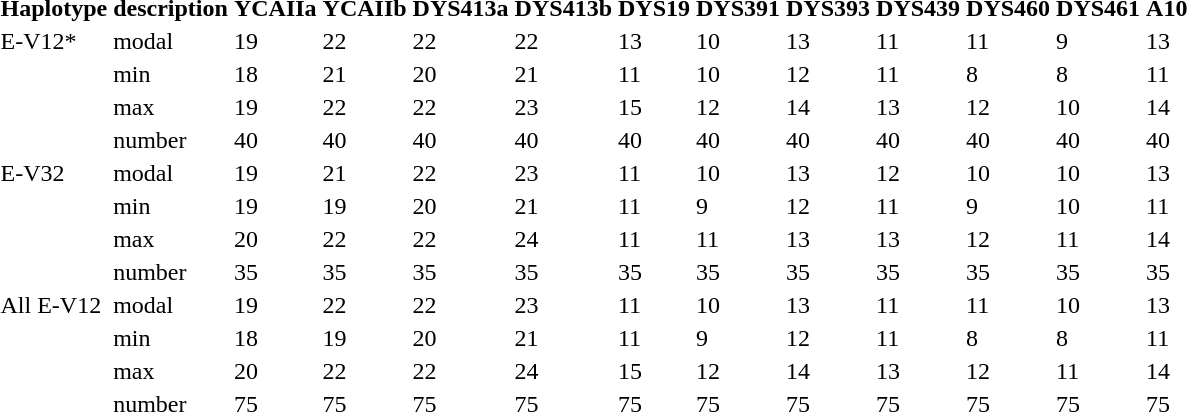<table style="margin:1em auto;">
<tr>
<th>Haplotype</th>
<th>description</th>
<th>YCAIIa</th>
<th>YCAIIb</th>
<th>DYS413a</th>
<th>DYS413b</th>
<th>DYS19</th>
<th>DYS391</th>
<th>DYS393</th>
<th>DYS439</th>
<th>DYS460</th>
<th>DYS461</th>
<th>A10</th>
</tr>
<tr>
<td>E-V12*</td>
<td>modal</td>
<td>19</td>
<td>22</td>
<td>22</td>
<td>22</td>
<td>13</td>
<td>10</td>
<td>13</td>
<td>11</td>
<td>11</td>
<td>9</td>
<td>13</td>
</tr>
<tr>
<td></td>
<td>min</td>
<td>18</td>
<td>21</td>
<td>20</td>
<td>21</td>
<td>11</td>
<td>10</td>
<td>12</td>
<td>11</td>
<td>8</td>
<td>8</td>
<td>11</td>
</tr>
<tr>
<td></td>
<td>max</td>
<td>19</td>
<td>22</td>
<td>22</td>
<td>23</td>
<td>15</td>
<td>12</td>
<td>14</td>
<td>13</td>
<td>12</td>
<td>10</td>
<td>14</td>
</tr>
<tr>
<td></td>
<td>number</td>
<td>40</td>
<td>40</td>
<td>40</td>
<td>40</td>
<td>40</td>
<td>40</td>
<td>40</td>
<td>40</td>
<td>40</td>
<td>40</td>
<td>40</td>
</tr>
<tr>
<td>E-V32</td>
<td>modal</td>
<td>19</td>
<td>21</td>
<td>22</td>
<td>23</td>
<td>11</td>
<td>10</td>
<td>13</td>
<td>12</td>
<td>10</td>
<td>10</td>
<td>13</td>
</tr>
<tr>
<td></td>
<td>min</td>
<td>19</td>
<td>19</td>
<td>20</td>
<td>21</td>
<td>11</td>
<td>9</td>
<td>12</td>
<td>11</td>
<td>9</td>
<td>10</td>
<td>11</td>
</tr>
<tr>
<td></td>
<td>max</td>
<td>20</td>
<td>22</td>
<td>22</td>
<td>24</td>
<td>11</td>
<td>11</td>
<td>13</td>
<td>13</td>
<td>12</td>
<td>11</td>
<td>14</td>
</tr>
<tr>
<td></td>
<td>number</td>
<td>35</td>
<td>35</td>
<td>35</td>
<td>35</td>
<td>35</td>
<td>35</td>
<td>35</td>
<td>35</td>
<td>35</td>
<td>35</td>
<td>35</td>
</tr>
<tr>
<td>All E-V12</td>
<td>modal</td>
<td>19</td>
<td>22</td>
<td>22</td>
<td>23</td>
<td>11</td>
<td>10</td>
<td>13</td>
<td>11</td>
<td>11</td>
<td>10</td>
<td>13</td>
</tr>
<tr>
<td></td>
<td>min</td>
<td>18</td>
<td>19</td>
<td>20</td>
<td>21</td>
<td>11</td>
<td>9</td>
<td>12</td>
<td>11</td>
<td>8</td>
<td>8</td>
<td>11</td>
</tr>
<tr>
<td></td>
<td>max</td>
<td>20</td>
<td>22</td>
<td>22</td>
<td>24</td>
<td>15</td>
<td>12</td>
<td>14</td>
<td>13</td>
<td>12</td>
<td>11</td>
<td>14</td>
</tr>
<tr>
<td></td>
<td>number</td>
<td>75</td>
<td>75</td>
<td>75</td>
<td>75</td>
<td>75</td>
<td>75</td>
<td>75</td>
<td>75</td>
<td>75</td>
<td>75</td>
<td>75</td>
</tr>
<tr>
<td></td>
</tr>
</table>
